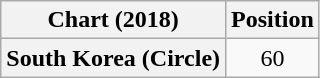<table class="wikitable plainrowheaders" style="text-align:center">
<tr>
<th scope="col">Chart (2018)</th>
<th scope="col">Position</th>
</tr>
<tr>
<th scope="row">South Korea (Circle)</th>
<td>60</td>
</tr>
</table>
